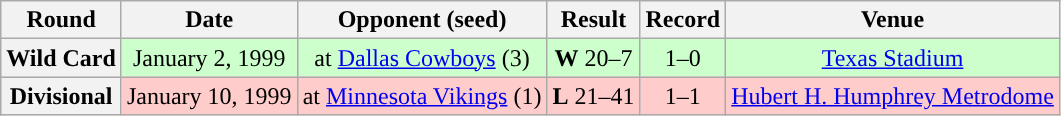<table class="wikitable" style="text-align:center">
<tr>
<th>Round</th>
<th>Date</th>
<th>Opponent (seed)</th>
<th>Result</th>
<th>Record</th>
<th>Venue</th>
</tr>
<tr style="background:#cfc">
<th>Wild Card</th>
<td>January 2, 1999</td>
<td>at <a href='#'>Dallas Cowboys</a> (3)</td>
<td><strong>W</strong> 20–7</td>
<td>1–0</td>
<td><a href='#'>Texas Stadium</a></td>
</tr>
<tr style="background:#fcc">
<th>Divisional</th>
<td>January 10, 1999</td>
<td>at <a href='#'>Minnesota Vikings</a> (1)</td>
<td><strong>L</strong> 21–41</td>
<td>1–1</td>
<td><a href='#'>Hubert H. Humphrey Metrodome</a></td>
</tr>
</table>
